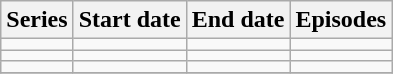<table class="wikitable">
<tr>
<th>Series</th>
<th>Start date</th>
<th>End date</th>
<th>Episodes</th>
</tr>
<tr>
<td></td>
<td></td>
<td></td>
<td></td>
</tr>
<tr>
<td></td>
<td></td>
<td></td>
<td></td>
</tr>
<tr>
<td></td>
<td></td>
<td></td>
<td></td>
</tr>
<tr>
</tr>
</table>
